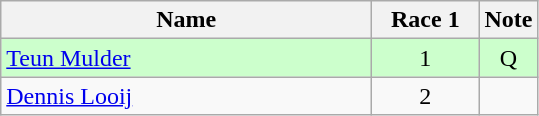<table class="wikitable" style="text-align:center;">
<tr>
<th style="width:15em">Name</th>
<th style="width:4em">Race 1</th>
<th>Note</th>
</tr>
<tr bgcolor=ccffcc>
<td align=left><a href='#'>Teun Mulder</a></td>
<td>1</td>
<td>Q</td>
</tr>
<tr>
<td align=left><a href='#'>Dennis Looij</a></td>
<td>2</td>
<td></td>
</tr>
</table>
